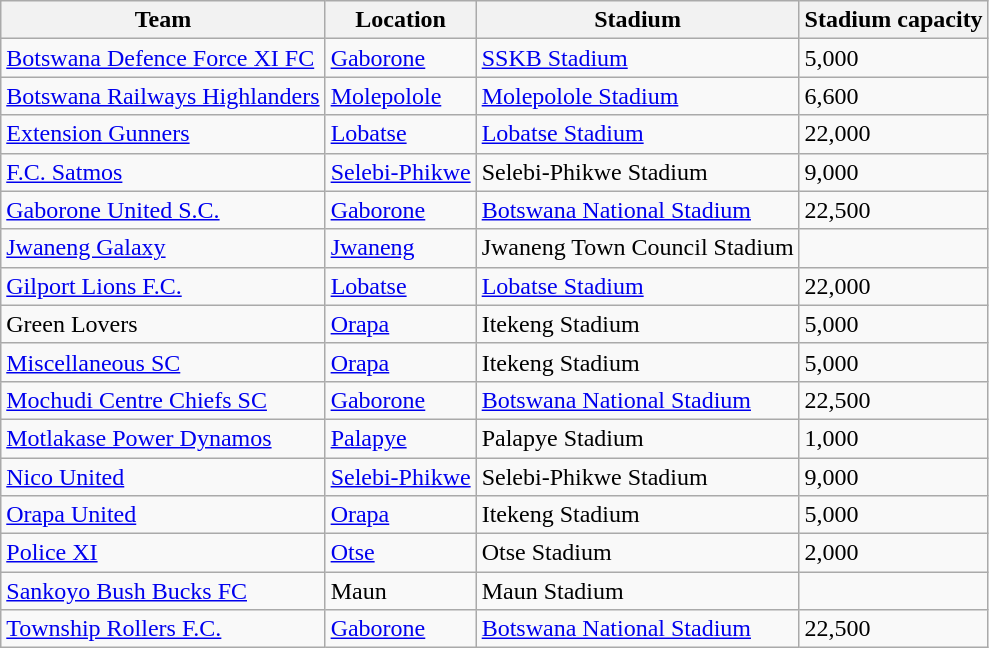<table class="wikitable sortable">
<tr>
<th>Team</th>
<th>Location</th>
<th>Stadium</th>
<th>Stadium capacity</th>
</tr>
<tr>
<td><a href='#'>Botswana Defence Force XI FC</a></td>
<td><a href='#'>Gaborone</a></td>
<td><a href='#'>SSKB Stadium</a></td>
<td>5,000</td>
</tr>
<tr>
<td><a href='#'>Botswana Railways Highlanders</a></td>
<td><a href='#'>Molepolole</a></td>
<td><a href='#'>Molepolole Stadium</a></td>
<td>6,600</td>
</tr>
<tr>
<td><a href='#'>Extension Gunners</a></td>
<td><a href='#'>Lobatse</a></td>
<td><a href='#'>Lobatse Stadium</a></td>
<td>22,000</td>
</tr>
<tr>
<td><a href='#'>F.C. Satmos</a></td>
<td><a href='#'>Selebi-Phikwe</a></td>
<td>Selebi-Phikwe Stadium</td>
<td>9,000</td>
</tr>
<tr>
<td><a href='#'>Gaborone United S.C.</a></td>
<td><a href='#'>Gaborone</a></td>
<td><a href='#'>Botswana National Stadium</a></td>
<td>22,500</td>
</tr>
<tr>
<td><a href='#'>Jwaneng Galaxy</a></td>
<td><a href='#'>Jwaneng</a></td>
<td>Jwaneng Town Council Stadium</td>
<td></td>
</tr>
<tr>
<td><a href='#'>Gilport Lions F.C.</a></td>
<td><a href='#'>Lobatse</a></td>
<td><a href='#'>Lobatse Stadium</a></td>
<td>22,000</td>
</tr>
<tr>
<td>Green Lovers</td>
<td><a href='#'>Orapa</a></td>
<td>Itekeng Stadium</td>
<td>5,000</td>
</tr>
<tr>
<td><a href='#'>Miscellaneous SC</a></td>
<td><a href='#'>Orapa</a></td>
<td>Itekeng Stadium</td>
<td>5,000</td>
</tr>
<tr>
<td><a href='#'>Mochudi Centre Chiefs SC</a></td>
<td><a href='#'>Gaborone</a></td>
<td><a href='#'>Botswana National Stadium</a></td>
<td>22,500</td>
</tr>
<tr>
<td><a href='#'>Motlakase Power Dynamos</a></td>
<td><a href='#'>Palapye</a></td>
<td>Palapye Stadium</td>
<td>1,000</td>
</tr>
<tr>
<td><a href='#'>Nico United</a></td>
<td><a href='#'>Selebi-Phikwe</a></td>
<td>Selebi-Phikwe Stadium</td>
<td>9,000</td>
</tr>
<tr>
<td><a href='#'>Orapa United</a></td>
<td><a href='#'>Orapa</a></td>
<td>Itekeng Stadium</td>
<td>5,000</td>
</tr>
<tr>
<td><a href='#'>Police XI</a></td>
<td><a href='#'>Otse</a></td>
<td>Otse Stadium</td>
<td>2,000</td>
</tr>
<tr>
<td><a href='#'>Sankoyo Bush Bucks FC</a></td>
<td>Maun</td>
<td>Maun Stadium</td>
<td></td>
</tr>
<tr>
<td><a href='#'>Township Rollers F.C.</a></td>
<td><a href='#'>Gaborone</a></td>
<td><a href='#'>Botswana National Stadium</a></td>
<td>22,500</td>
</tr>
</table>
